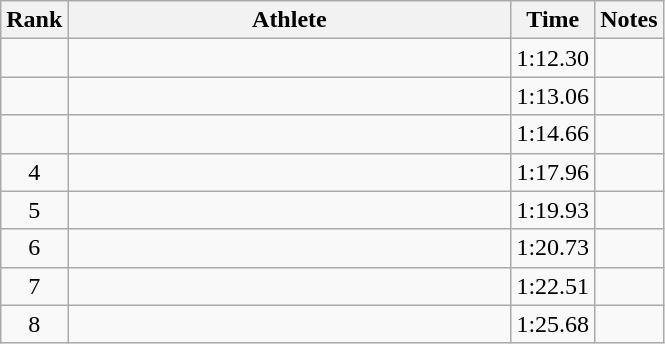<table class="wikitable" style="text-align:center">
<tr>
<th>Rank</th>
<th Style="width:18em">Athlete</th>
<th>Time</th>
<th>Notes</th>
</tr>
<tr>
<td></td>
<td style="text-align:left"></td>
<td>1:12.30</td>
<td></td>
</tr>
<tr>
<td></td>
<td style="text-align:left"></td>
<td>1:13.06</td>
<td></td>
</tr>
<tr>
<td></td>
<td style="text-align:left"></td>
<td>1:14.66</td>
<td></td>
</tr>
<tr>
<td>4</td>
<td style="text-align:left"></td>
<td>1:17.96</td>
<td></td>
</tr>
<tr>
<td>5</td>
<td style="text-align:left"></td>
<td>1:19.93</td>
<td></td>
</tr>
<tr>
<td>6</td>
<td style="text-align:left"></td>
<td>1:20.73</td>
<td></td>
</tr>
<tr>
<td>7</td>
<td style="text-align:left"></td>
<td>1:22.51</td>
<td></td>
</tr>
<tr>
<td>8</td>
<td style="text-align:left"></td>
<td>1:25.68</td>
<td></td>
</tr>
</table>
